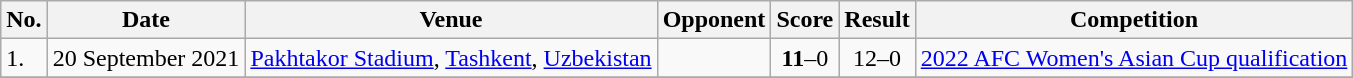<table class="wikitable">
<tr>
<th>No.</th>
<th>Date</th>
<th>Venue</th>
<th>Opponent</th>
<th>Score</th>
<th>Result</th>
<th>Competition</th>
</tr>
<tr>
<td>1.</td>
<td>20 September 2021</td>
<td><a href='#'>Pakhtakor Stadium</a>, <a href='#'>Tashkent</a>, <a href='#'>Uzbekistan</a></td>
<td></td>
<td align=center><strong>11</strong>–0</td>
<td align=center>12–0</td>
<td><a href='#'>2022 AFC Women's Asian Cup qualification</a></td>
</tr>
<tr>
</tr>
</table>
